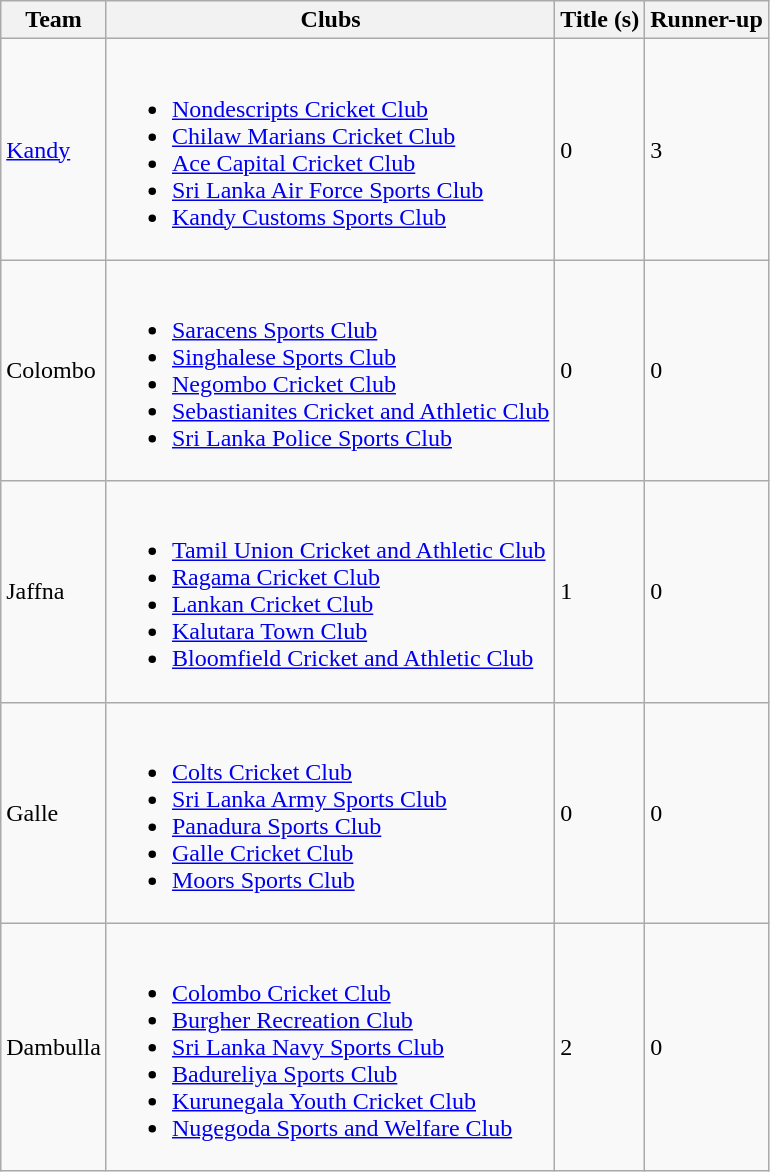<table class="wikitable">
<tr>
<th>Team</th>
<th>Clubs</th>
<th>Title (s)</th>
<th>Runner-up</th>
</tr>
<tr>
<td><a href='#'>Kandy</a></td>
<td><br><ul><li><a href='#'>Nondescripts Cricket Club</a></li><li><a href='#'>Chilaw Marians Cricket Club</a></li><li><a href='#'>Ace Capital Cricket Club</a></li><li><a href='#'>Sri Lanka Air Force Sports Club</a></li><li><a href='#'>Kandy Customs Sports Club</a></li></ul></td>
<td>0</td>
<td>3</td>
</tr>
<tr>
<td>Colombo</td>
<td><br><ul><li><a href='#'>Saracens Sports Club</a></li><li><a href='#'>Singhalese Sports Club</a></li><li><a href='#'>Negombo Cricket Club</a></li><li><a href='#'>Sebastianites Cricket and Athletic Club</a></li><li><a href='#'>Sri Lanka Police Sports Club</a></li></ul></td>
<td>0</td>
<td>0</td>
</tr>
<tr>
<td>Jaffna</td>
<td><br><ul><li><a href='#'>Tamil Union Cricket and Athletic Club</a></li><li><a href='#'>Ragama Cricket Club</a></li><li><a href='#'>Lankan Cricket Club</a></li><li><a href='#'>Kalutara Town Club</a></li><li><a href='#'>Bloomfield Cricket and Athletic Club</a></li></ul></td>
<td>1</td>
<td>0</td>
</tr>
<tr>
<td>Galle</td>
<td><br><ul><li><a href='#'>Colts Cricket Club</a></li><li><a href='#'>Sri Lanka Army Sports Club</a></li><li><a href='#'>Panadura Sports Club</a></li><li><a href='#'>Galle Cricket Club</a></li><li><a href='#'>Moors Sports Club</a></li></ul></td>
<td>0</td>
<td>0</td>
</tr>
<tr>
<td>Dambulla</td>
<td><br><ul><li><a href='#'>Colombo Cricket Club</a></li><li><a href='#'>Burgher Recreation Club</a></li><li><a href='#'>Sri Lanka Navy Sports Club</a></li><li><a href='#'>Badureliya Sports Club</a></li><li><a href='#'>Kurunegala Youth Cricket Club</a></li><li><a href='#'>Nugegoda Sports and Welfare Club</a></li></ul></td>
<td>2</td>
<td>0</td>
</tr>
</table>
